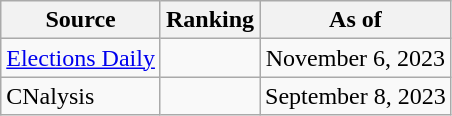<table class="wikitable" style="text-align:center">
<tr>
<th>Source</th>
<th>Ranking</th>
<th>As of</th>
</tr>
<tr>
<td align=left><a href='#'>Elections Daily</a></td>
<td></td>
<td>November 6, 2023</td>
</tr>
<tr>
<td align=left>CNalysis</td>
<td></td>
<td>September 8, 2023</td>
</tr>
</table>
